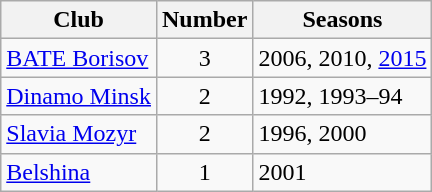<table class="wikitable sortable">
<tr>
<th>Club</th>
<th>Number</th>
<th>Seasons</th>
</tr>
<tr>
<td><a href='#'>BATE Borisov</a></td>
<td style="text-align:center">3</td>
<td>2006, 2010, <a href='#'>2015</a></td>
</tr>
<tr>
<td><a href='#'>Dinamo Minsk</a></td>
<td style="text-align:center">2</td>
<td>1992, 1993–94</td>
</tr>
<tr>
<td><a href='#'>Slavia Mozyr</a></td>
<td style="text-align:center">2</td>
<td>1996, 2000</td>
</tr>
<tr>
<td><a href='#'>Belshina</a></td>
<td style="text-align:center">1</td>
<td>2001</td>
</tr>
</table>
